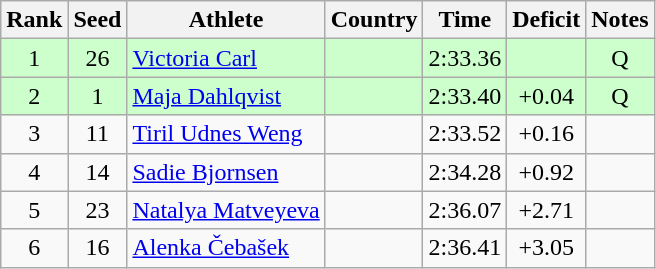<table class="wikitable sortable" style="text-align:center">
<tr>
<th>Rank</th>
<th>Seed</th>
<th>Athlete</th>
<th>Country</th>
<th>Time</th>
<th>Deficit</th>
<th>Notes</th>
</tr>
<tr bgcolor=ccffcc>
<td>1</td>
<td>26</td>
<td align=left><a href='#'>Victoria Carl</a></td>
<td align=left></td>
<td>2:33.36</td>
<td></td>
<td>Q</td>
</tr>
<tr bgcolor=ccffcc>
<td>2</td>
<td>1</td>
<td align=left><a href='#'>Maja Dahlqvist</a></td>
<td align=left></td>
<td>2:33.40</td>
<td>+0.04</td>
<td>Q</td>
</tr>
<tr>
<td>3</td>
<td>11</td>
<td align=left><a href='#'>Tiril Udnes Weng</a></td>
<td align=left></td>
<td>2:33.52</td>
<td>+0.16</td>
<td></td>
</tr>
<tr>
<td>4</td>
<td>14</td>
<td align=left><a href='#'>Sadie Bjornsen</a></td>
<td align=left></td>
<td>2:34.28</td>
<td>+0.92</td>
<td></td>
</tr>
<tr>
<td>5</td>
<td>23</td>
<td align=left><a href='#'>Natalya Matveyeva</a></td>
<td align=left></td>
<td>2:36.07</td>
<td>+2.71</td>
<td></td>
</tr>
<tr>
<td>6</td>
<td>16</td>
<td align=left><a href='#'>Alenka Čebašek</a></td>
<td align=left></td>
<td>2:36.41</td>
<td>+3.05</td>
<td></td>
</tr>
</table>
